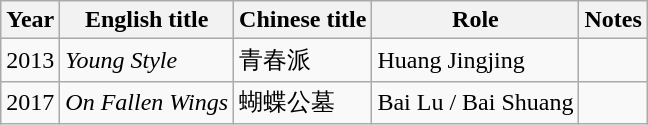<table class="wikitable sortable">
<tr>
<th>Year</th>
<th>English title</th>
<th>Chinese title</th>
<th>Role</th>
<th class="unsortable">Notes</th>
</tr>
<tr>
<td>2013</td>
<td><em>Young Style</em></td>
<td>青春派</td>
<td>Huang Jingjing</td>
<td></td>
</tr>
<tr>
<td>2017</td>
<td><em>On Fallen Wings</em></td>
<td>蝴蝶公墓</td>
<td>Bai Lu / Bai Shuang</td>
<td></td>
</tr>
</table>
